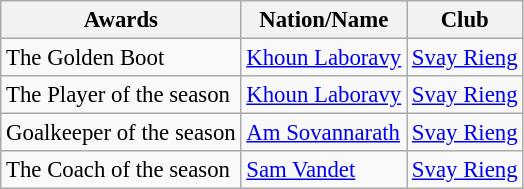<table class="wikitable" style="font-size: 95%;">
<tr>
<th>Awards</th>
<th>Nation/Name</th>
<th>Club</th>
</tr>
<tr>
<td>The Golden Boot</td>
<td> <a href='#'>Khoun Laboravy</a></td>
<td><a href='#'>Svay Rieng</a></td>
</tr>
<tr>
<td>The Player of the season</td>
<td> <a href='#'>Khoun Laboravy</a></td>
<td><a href='#'>Svay Rieng</a></td>
</tr>
<tr>
<td>Goalkeeper of the season</td>
<td> <a href='#'>Am Sovannarath</a></td>
<td><a href='#'>Svay Rieng</a></td>
</tr>
<tr>
<td>The Coach of the season</td>
<td> <a href='#'>Sam Vandet</a></td>
<td><a href='#'>Svay Rieng</a></td>
</tr>
</table>
